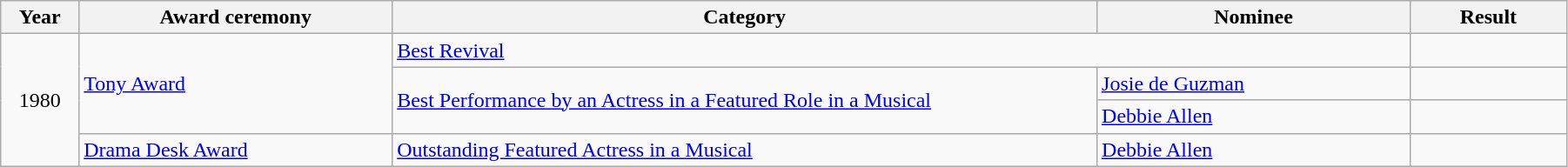<table class="wikitable" style="width:95%;">
<tr>
<th style="width:5%;">Year</th>
<th style="width:20%;">Award ceremony</th>
<th style="width:45%;">Category</th>
<th style="width:20%;">Nominee</th>
<th style="width:10%;">Result</th>
</tr>
<tr>
<td rowspan="4" style="text-align:center;">1980</td>
<td rowspan="3"><a href='#'>Tony Award</a></td>
<td colspan="2"><a href='#'>Best Revival</a></td>
<td></td>
</tr>
<tr>
<td rowspan="2"><a href='#'>Best Performance by an Actress in a Featured Role in a Musical</a></td>
<td><a href='#'>Josie de Guzman</a></td>
<td></td>
</tr>
<tr>
<td><a href='#'>Debbie Allen</a></td>
<td></td>
</tr>
<tr>
<td><a href='#'>Drama Desk Award</a></td>
<td><a href='#'>Outstanding Featured Actress in a Musical</a></td>
<td><a href='#'>Debbie Allen</a></td>
<td></td>
</tr>
</table>
